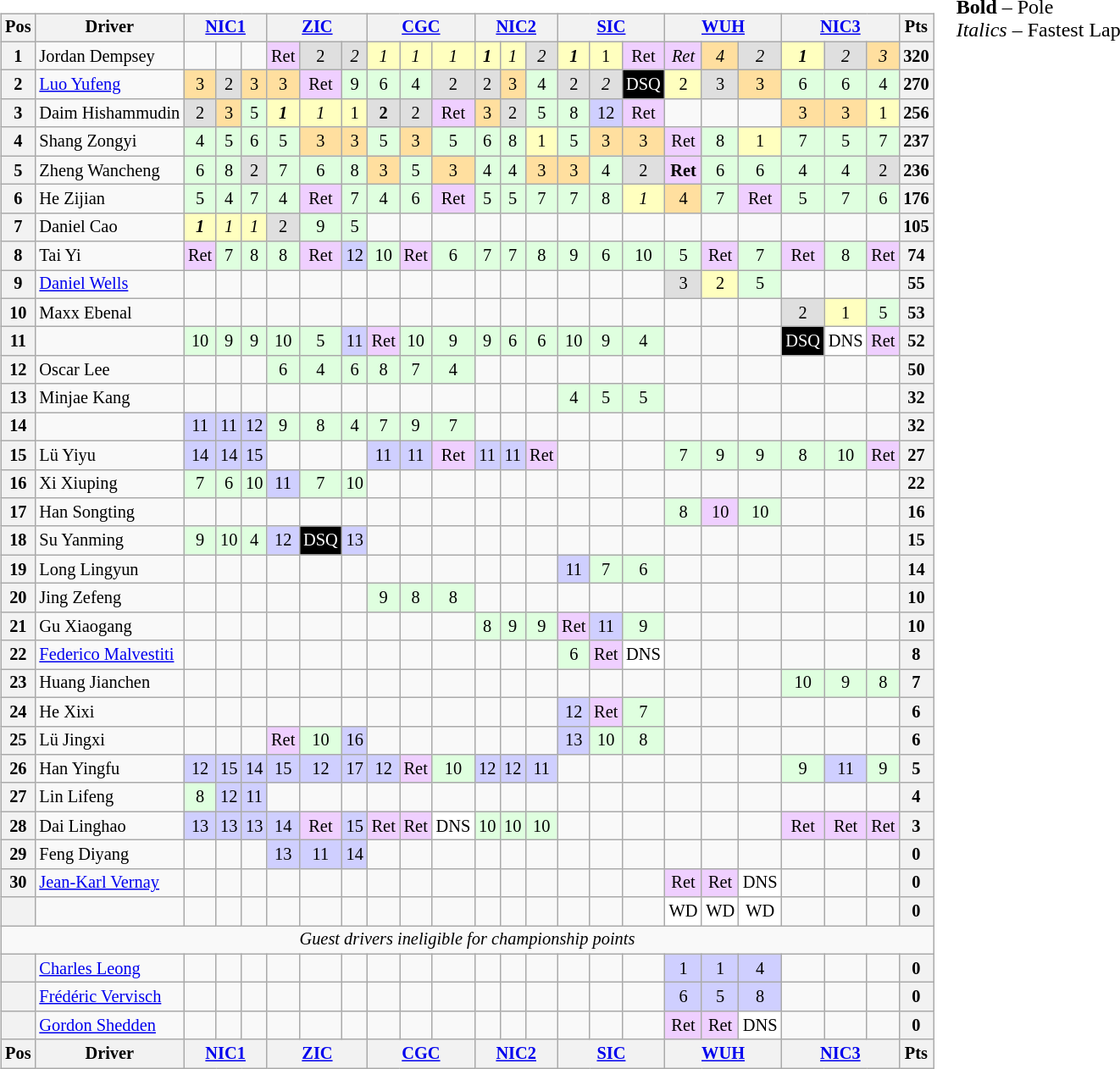<table>
<tr>
<td><br><table class="wikitable" style="font-size: 85%; text-align:center">
<tr>
<th>Pos</th>
<th>Driver</th>
<th colspan=3><a href='#'>NIC1</a></th>
<th colspan=3><a href='#'>ZIC</a></th>
<th colspan=3><a href='#'>CGC</a></th>
<th colspan=3><a href='#'>NIC2</a></th>
<th colspan=3><a href='#'>SIC</a></th>
<th colspan=3><a href='#'>WUH</a></th>
<th colspan=3><a href='#'>NIC3</a></th>
<th>Pts</th>
</tr>
<tr>
<th>1</th>
<td style="text-align:left"> Jordan Dempsey</td>
<td></td>
<td></td>
<td></td>
<td style="background:#efcfff">Ret</td>
<td style="background:#dfdfdf">2</td>
<td style="background:#dfdfdf"><em>2</em></td>
<td style="background:#ffffbf"><em>1</em></td>
<td style="background:#ffffbf"><em>1</em></td>
<td style="background:#ffffbf"><em>1</em></td>
<td style="background:#ffffbf"><strong><em>1</em></strong></td>
<td style="background:#ffffbf"><em>1</em></td>
<td style="background:#dfdfdf"><em>2</em></td>
<td style="background:#ffffbf"><strong><em>1</em></strong></td>
<td style="background:#ffffbf">1</td>
<td style="background:#efcfff">Ret</td>
<td style="background:#efcfff"><em>Ret</em></td>
<td style="background:#ffdf9f"><em>4</em></td>
<td style="background:#dfdfdf"><em>2</em></td>
<td style="background:#ffffbf"><strong><em>1</em></strong></td>
<td style="background:#dfdfdf"><em>2</em></td>
<td style="background:#ffdf9f"><em>3</em></td>
<th>320</th>
</tr>
<tr>
<th>2</th>
<td style="text-align:left"> <a href='#'>Luo Yufeng</a></td>
<td style="background:#ffdf9f">3</td>
<td style="background:#dfdfdf">2</td>
<td style="background:#ffdf9f">3</td>
<td style="background:#ffdf9f">3</td>
<td style="background:#efcfff">Ret</td>
<td style="background:#dfffdf">9</td>
<td style="background:#dfffdf">6</td>
<td style="background:#dfffdf">4</td>
<td style="background:#dfdfdf">2</td>
<td style="background:#dfdfdf">2</td>
<td style="background:#ffdf9f">3</td>
<td style="background:#dfffdf">4</td>
<td style="background:#dfdfdf">2</td>
<td style="background:#dfdfdf"><em>2</em></td>
<td style="background-color:#000000;color:white">DSQ</td>
<td style="background:#ffffbf">2</td>
<td style="background:#dfdfdf">3</td>
<td style="background:#ffdf9f">3</td>
<td style="background:#dfffdf">6</td>
<td style="background:#dfffdf">6</td>
<td style="background:#dfffdf">4</td>
<th>270</th>
</tr>
<tr>
<th>3</th>
<td style="text-align:left" nowrap> Daim Hishammudin</td>
<td style="background:#dfdfdf">2</td>
<td style="background:#ffdf9f">3</td>
<td style="background:#dfffdf">5</td>
<td style="background:#ffffbf"><strong><em>1</em></strong></td>
<td style="background:#ffffbf"><em>1</em></td>
<td style="background:#ffffbf">1</td>
<td style="background:#dfdfdf"><strong>2</strong></td>
<td style="background:#dfdfdf">2</td>
<td style="background:#efcfff">Ret</td>
<td style="background:#ffdf9f">3</td>
<td style="background:#dfdfdf">2</td>
<td style="background:#dfffdf">5</td>
<td style="background:#dfffdf">8</td>
<td style="background:#cfcfff">12</td>
<td style="background:#efcfff">Ret</td>
<td></td>
<td></td>
<td></td>
<td style="background:#ffdf9f">3</td>
<td style="background:#ffdf9f">3</td>
<td style="background:#ffffbf">1</td>
<th>256</th>
</tr>
<tr>
<th>4</th>
<td style="text-align:left"> Shang Zongyi</td>
<td style="background:#dfffdf">4</td>
<td style="background:#dfffdf">5</td>
<td style="background:#dfffdf">6</td>
<td style="background:#dfffdf">5</td>
<td style="background:#ffdf9f">3</td>
<td style="background:#ffdf9f">3</td>
<td style="background:#dfffdf">5</td>
<td style="background:#ffdf9f">3</td>
<td style="background:#dfffdf">5</td>
<td style="background:#dfffdf">6</td>
<td style="background:#dfffdf">8</td>
<td style="background:#ffffbf">1</td>
<td style="background:#dfffdf">5</td>
<td style="background:#ffdf9f">3</td>
<td style="background:#ffdf9f">3</td>
<td style="background:#efcfff">Ret</td>
<td style="background:#dfffdf">8</td>
<td style="background:#ffffbf">1</td>
<td style="background:#dfffdf">7</td>
<td style="background:#dfffdf">5</td>
<td style="background:#dfffdf">7</td>
<th>237</th>
</tr>
<tr>
<th>5</th>
<td style="text-align:left"> Zheng Wancheng</td>
<td style="background:#dfffdf">6</td>
<td style="background:#dfffdf">8</td>
<td style="background:#dfdfdf">2</td>
<td style="background:#dfffdf">7</td>
<td style="background:#dfffdf">6</td>
<td style="background:#dfffdf">8</td>
<td style="background:#ffdf9f">3</td>
<td style="background:#dfffdf">5</td>
<td style="background:#ffdf9f">3</td>
<td style="background:#dfffdf">4</td>
<td style="background:#dfffdf">4</td>
<td style="background:#ffdf9f">3</td>
<td style="background:#ffdf9f">3</td>
<td style="background:#dfffdf">4</td>
<td style="background:#dfdfdf">2</td>
<td style="background:#efcfff"><strong>Ret</strong></td>
<td style="background:#dfffdf">6</td>
<td style="background:#dfffdf">6</td>
<td style="background:#dfffdf">4</td>
<td style="background:#dfffdf">4</td>
<td style="background:#dfdfdf">2</td>
<th>236</th>
</tr>
<tr>
<th>6</th>
<td style="text-align:left"> He Zijian</td>
<td style="background:#dfffdf">5</td>
<td style="background:#dfffdf">4</td>
<td style="background:#dfffdf">7</td>
<td style="background:#dfffdf">4</td>
<td style="background:#efcfff">Ret</td>
<td style="background:#dfffdf">7</td>
<td style="background:#dfffdf">4</td>
<td style="background:#dfffdf">6</td>
<td style="background:#efcfff">Ret</td>
<td style="background:#dfffdf">5</td>
<td style="background:#dfffdf">5</td>
<td style="background:#dfffdf">7</td>
<td style="background:#dfffdf">7</td>
<td style="background:#dfffdf">8</td>
<td style="background:#ffffbf"><em>1</em></td>
<td style="background:#ffdf9f">4</td>
<td style="background:#dfffdf">7</td>
<td style="background:#efcfff">Ret</td>
<td style="background:#dfffdf">5</td>
<td style="background:#dfffdf">7</td>
<td style="background:#dfffdf">6</td>
<th>176</th>
</tr>
<tr>
<th>7</th>
<td style="text-align:left"> Daniel Cao</td>
<td style="background:#ffffbf"><strong><em>1</em></strong></td>
<td style="background:#ffffbf"><em>1</em></td>
<td style="background:#ffffbf"><em>1</em></td>
<td style="background:#dfdfdf">2</td>
<td style="background:#dfffdf">9</td>
<td style="background:#dfffdf">5</td>
<td></td>
<td></td>
<td></td>
<td></td>
<td></td>
<td></td>
<td></td>
<td></td>
<td></td>
<td></td>
<td></td>
<td></td>
<td></td>
<td></td>
<td></td>
<th>105</th>
</tr>
<tr>
<th>8</th>
<td style="text-align:left"> Tai Yi</td>
<td style="background:#efcfff">Ret</td>
<td style="background:#dfffdf">7</td>
<td style="background:#dfffdf">8</td>
<td style="background:#dfffdf">8</td>
<td style="background:#efcfff">Ret</td>
<td style="background:#cfcfff">12</td>
<td style="background:#dfffdf">10</td>
<td style="background:#efcfff">Ret</td>
<td style="background:#dfffdf">6</td>
<td style="background:#dfffdf">7</td>
<td style="background:#dfffdf">7</td>
<td style="background:#dfffdf">8</td>
<td style="background:#dfffdf">9</td>
<td style="background:#dfffdf">6</td>
<td style="background:#dfffdf">10</td>
<td style="background:#dfffdf">5</td>
<td style="background:#efcfff">Ret</td>
<td style="background:#dfffdf">7</td>
<td style="background:#efcfff">Ret</td>
<td style="background:#dfffdf">8</td>
<td style="background:#efcfff">Ret</td>
<th>74</th>
</tr>
<tr>
<th>9</th>
<td style="text-align:left"> <a href='#'>Daniel Wells</a></td>
<td></td>
<td></td>
<td></td>
<td></td>
<td></td>
<td></td>
<td></td>
<td></td>
<td></td>
<td></td>
<td></td>
<td></td>
<td></td>
<td></td>
<td></td>
<td style="background:#dfdfdf">3</td>
<td style="background:#ffffbf">2</td>
<td style="background:#dfffdf">5</td>
<td></td>
<td></td>
<td></td>
<th>55</th>
</tr>
<tr>
<th>10</th>
<td style="text-align:left"> Maxx Ebenal</td>
<td></td>
<td></td>
<td></td>
<td></td>
<td></td>
<td></td>
<td></td>
<td></td>
<td></td>
<td></td>
<td></td>
<td></td>
<td></td>
<td></td>
<td></td>
<td></td>
<td></td>
<td></td>
<td style="background:#dfdfdf">2</td>
<td style="background:#ffffbf">1</td>
<td style="background:#dfffdf">5</td>
<th>53</th>
</tr>
<tr>
<th>11</th>
<td style="text-align:left"> </td>
<td style="background:#dfffdf">10</td>
<td style="background:#dfffdf">9</td>
<td style="background:#dfffdf">9</td>
<td style="background:#dfffdf">10</td>
<td style="background:#dfffdf">5</td>
<td style="background:#cfcfff">11</td>
<td style="background:#efcfff">Ret</td>
<td style="background:#dfffdf">10</td>
<td style="background:#dfffdf">9</td>
<td style="background:#dfffdf">9</td>
<td style="background:#dfffdf">6</td>
<td style="background:#dfffdf">6</td>
<td style="background:#dfffdf">10</td>
<td style="background:#dfffdf">9</td>
<td style="background:#dfffdf">4</td>
<td></td>
<td></td>
<td></td>
<td style="background-color:#000000;color:white">DSQ</td>
<td style="background:#ffffff">DNS</td>
<td style="background:#efcfff">Ret</td>
<th>52</th>
</tr>
<tr>
<th>12</th>
<td style="text-align:left"> Oscar Lee</td>
<td></td>
<td></td>
<td></td>
<td style="background:#dfffdf">6</td>
<td style="background:#dfffdf">4</td>
<td style="background:#dfffdf">6</td>
<td style="background:#dfffdf">8</td>
<td style="background:#dfffdf">7</td>
<td style="background:#dfffdf">4</td>
<td></td>
<td></td>
<td></td>
<td></td>
<td></td>
<td></td>
<td></td>
<td></td>
<td></td>
<td></td>
<td></td>
<td></td>
<th>50</th>
</tr>
<tr>
<th>13</th>
<td style="text-align:left"> Minjae Kang</td>
<td></td>
<td></td>
<td></td>
<td></td>
<td></td>
<td></td>
<td></td>
<td></td>
<td></td>
<td></td>
<td></td>
<td></td>
<td style="background:#dfffdf">4</td>
<td style="background:#dfffdf">5</td>
<td style="background:#dfffdf">5</td>
<td></td>
<td></td>
<td></td>
<td></td>
<td></td>
<td></td>
<th>32</th>
</tr>
<tr>
<th>14</th>
<td style="text-align:left"> </td>
<td style="background:#cfcfff">11</td>
<td style="background:#cfcfff">11</td>
<td style="background:#cfcfff">12</td>
<td style="background:#dfffdf">9</td>
<td style="background:#dfffdf">8</td>
<td style="background:#dfffdf">4</td>
<td style="background:#dfffdf">7</td>
<td style="background:#dfffdf">9</td>
<td style="background:#dfffdf">7</td>
<td></td>
<td></td>
<td></td>
<td></td>
<td></td>
<td></td>
<td></td>
<td></td>
<td></td>
<td></td>
<td></td>
<td></td>
<th>32</th>
</tr>
<tr>
<th>15</th>
<td style="text-align:left"> Lü Yiyu</td>
<td style="background:#cfcfff">14</td>
<td style="background:#cfcfff">14</td>
<td style="background:#cfcfff">15</td>
<td></td>
<td></td>
<td></td>
<td style="background:#cfcfff">11</td>
<td style="background:#cfcfff">11</td>
<td style="background:#efcfff">Ret</td>
<td style="background:#cfcfff">11</td>
<td style="background:#cfcfff">11</td>
<td style="background:#efcfff">Ret</td>
<td></td>
<td></td>
<td></td>
<td style="background:#dfffdf">7</td>
<td style="background:#dfffdf">9</td>
<td style="background:#dfffdf">9</td>
<td style="background:#dfffdf">8</td>
<td style="background:#dfffdf">10</td>
<td style="background:#efcfff">Ret</td>
<th>27</th>
</tr>
<tr>
<th>16</th>
<td style="text-align:left"> Xi Xiuping</td>
<td style="background:#dfffdf">7</td>
<td style="background:#dfffdf">6</td>
<td style="background:#dfffdf">10</td>
<td style="background:#cfcfff">11</td>
<td style="background:#dfffdf">7</td>
<td style="background:#dfffdf">10</td>
<td></td>
<td></td>
<td></td>
<td></td>
<td></td>
<td></td>
<td></td>
<td></td>
<td></td>
<td></td>
<td></td>
<td></td>
<td></td>
<td></td>
<td></td>
<th>22</th>
</tr>
<tr>
<th>17</th>
<td style="text-align:left"> Han Songting</td>
<td></td>
<td></td>
<td></td>
<td></td>
<td></td>
<td></td>
<td></td>
<td></td>
<td></td>
<td></td>
<td></td>
<td></td>
<td></td>
<td></td>
<td></td>
<td style="background:#dfffdf">8</td>
<td style="background:#efcfff">10</td>
<td style="background:#dfffdf">10</td>
<td></td>
<td></td>
<td></td>
<th>16</th>
</tr>
<tr>
<th>18</th>
<td style="text-align:left"> Su Yanming</td>
<td style="background:#dfffdf">9</td>
<td style="background:#dfffdf">10</td>
<td style="background:#dfffdf">4</td>
<td style="background:#cfcfff">12</td>
<td style="background-color:#000000;color:white">DSQ</td>
<td style="background:#cfcfff">13</td>
<td></td>
<td></td>
<td></td>
<td></td>
<td></td>
<td></td>
<td></td>
<td></td>
<td></td>
<td></td>
<td></td>
<td></td>
<td></td>
<td></td>
<td></td>
<th>15</th>
</tr>
<tr>
<th>19</th>
<td style="text-align:left"> Long Lingyun</td>
<td></td>
<td></td>
<td></td>
<td></td>
<td></td>
<td></td>
<td></td>
<td></td>
<td></td>
<td></td>
<td></td>
<td></td>
<td style="background:#cfcfff">11</td>
<td style="background:#dfffdf">7</td>
<td style="background:#dfffdf">6</td>
<td></td>
<td></td>
<td></td>
<td></td>
<td></td>
<td></td>
<th>14</th>
</tr>
<tr>
<th>20</th>
<td style="text-align:left"> Jing Zefeng</td>
<td></td>
<td></td>
<td></td>
<td></td>
<td></td>
<td></td>
<td style="background:#dfffdf">9</td>
<td style="background:#dfffdf">8</td>
<td style="background:#dfffdf">8</td>
<td></td>
<td></td>
<td></td>
<td></td>
<td></td>
<td></td>
<td></td>
<td></td>
<td></td>
<td></td>
<td></td>
<td></td>
<th>10</th>
</tr>
<tr>
<th>21</th>
<td style="text-align:left"> Gu Xiaogang</td>
<td></td>
<td></td>
<td></td>
<td></td>
<td></td>
<td></td>
<td></td>
<td></td>
<td></td>
<td style="background:#dfffdf">8</td>
<td style="background:#dfffdf">9</td>
<td style="background:#dfffdf">9</td>
<td style="background:#efcfff">Ret</td>
<td style="background:#cfcfff">11</td>
<td style="background:#dfffdf">9</td>
<td></td>
<td></td>
<td></td>
<td></td>
<td></td>
<td></td>
<th>10</th>
</tr>
<tr>
<th>22</th>
<td style="text-align:left"> <a href='#'>Federico Malvestiti</a></td>
<td></td>
<td></td>
<td></td>
<td></td>
<td></td>
<td></td>
<td></td>
<td></td>
<td></td>
<td></td>
<td></td>
<td></td>
<td style="background:#dfffdf">6</td>
<td style="background:#efcfff">Ret</td>
<td style="background:#ffffff">DNS</td>
<td></td>
<td></td>
<td></td>
<td></td>
<td></td>
<td></td>
<th>8</th>
</tr>
<tr>
<th>23</th>
<td style="text-align:left"> Huang Jianchen</td>
<td></td>
<td></td>
<td></td>
<td></td>
<td></td>
<td></td>
<td></td>
<td></td>
<td></td>
<td></td>
<td></td>
<td></td>
<td></td>
<td></td>
<td></td>
<td></td>
<td></td>
<td></td>
<td style="background:#dfffdf">10</td>
<td style="background:#dfffdf">9</td>
<td style="background:#dfffdf">8</td>
<th>7</th>
</tr>
<tr>
<th>24</th>
<td style="text-align:left"> He Xixi</td>
<td></td>
<td></td>
<td></td>
<td></td>
<td></td>
<td></td>
<td></td>
<td></td>
<td></td>
<td></td>
<td></td>
<td></td>
<td style="background:#cfcfff">12</td>
<td style="background:#efcfff">Ret</td>
<td style="background:#dfffdf">7</td>
<td></td>
<td></td>
<td></td>
<td></td>
<td></td>
<td></td>
<th>6</th>
</tr>
<tr>
<th>25</th>
<td style="text-align:left"> Lü Jingxi</td>
<td></td>
<td></td>
<td></td>
<td style="background:#efcfff">Ret</td>
<td style="background:#dfffdf">10</td>
<td style="background:#cfcfff">16</td>
<td></td>
<td></td>
<td></td>
<td></td>
<td></td>
<td></td>
<td style="background:#cfcfff">13</td>
<td style="background:#dfffdf">10</td>
<td style="background:#dfffdf">8</td>
<td></td>
<td></td>
<td></td>
<td></td>
<td></td>
<td></td>
<th>6</th>
</tr>
<tr>
<th>26</th>
<td style="text-align:left"> Han Yingfu</td>
<td style="background:#cfcfff">12</td>
<td style="background:#cfcfff">15</td>
<td style="background:#cfcfff">14</td>
<td style="background:#cfcfff">15</td>
<td style="background:#cfcfff">12</td>
<td style="background:#cfcfff">17</td>
<td style="background:#cfcfff">12</td>
<td style="background:#efcfff">Ret</td>
<td style="background:#dfffdf">10</td>
<td style="background:#cfcfff">12</td>
<td style="background:#cfcfff">12</td>
<td style="background:#cfcfff">11</td>
<td></td>
<td></td>
<td></td>
<td></td>
<td></td>
<td></td>
<td style="background:#dfffdf">9</td>
<td style="background:#cfcfff">11</td>
<td style="background:#dfffdf">9</td>
<th>5</th>
</tr>
<tr>
<th>27</th>
<td style="text-align:left"> Lin Lifeng</td>
<td style="background:#dfffdf">8</td>
<td style="background:#cfcfff">12</td>
<td style="background:#cfcfff">11</td>
<td></td>
<td></td>
<td></td>
<td></td>
<td></td>
<td></td>
<td></td>
<td></td>
<td></td>
<td></td>
<td></td>
<td></td>
<td></td>
<td></td>
<td></td>
<td></td>
<td></td>
<td></td>
<th>4</th>
</tr>
<tr>
<th>28</th>
<td style="text-align:left"> Dai Linghao</td>
<td style="background:#cfcfff">13</td>
<td style="background:#cfcfff">13</td>
<td style="background:#cfcfff">13</td>
<td style="background:#cfcfff">14</td>
<td style="background:#efcfff">Ret</td>
<td style="background:#cfcfff">15</td>
<td style="background:#efcfff">Ret</td>
<td style="background:#efcfff">Ret</td>
<td style="background:#ffffff">DNS</td>
<td style="background:#dfffdf">10</td>
<td style="background:#dfffdf">10</td>
<td style="background:#dfffdf">10</td>
<td></td>
<td></td>
<td></td>
<td></td>
<td></td>
<td></td>
<td style="background:#efcfff">Ret</td>
<td style="background:#efcfff">Ret</td>
<td style="background:#efcfff">Ret</td>
<th>3</th>
</tr>
<tr>
<th>29</th>
<td style="text-align:left"> Feng Diyang</td>
<td></td>
<td></td>
<td></td>
<td style="background:#cfcfff">13</td>
<td style="background:#cfcfff">11</td>
<td style="background:#cfcfff">14</td>
<td></td>
<td></td>
<td></td>
<td></td>
<td></td>
<td></td>
<td></td>
<td></td>
<td></td>
<td></td>
<td></td>
<td></td>
<td></td>
<td></td>
<td></td>
<th>0</th>
</tr>
<tr>
<th>30</th>
<td style="text-align:left"> <a href='#'>Jean-Karl Vernay</a></td>
<td></td>
<td></td>
<td></td>
<td></td>
<td></td>
<td></td>
<td></td>
<td></td>
<td></td>
<td></td>
<td></td>
<td></td>
<td></td>
<td></td>
<td></td>
<td style="background:#efcfff">Ret</td>
<td style="background:#efcfff">Ret</td>
<td style="background:#ffffff">DNS</td>
<td></td>
<td></td>
<td></td>
<th>0</th>
</tr>
<tr>
<th></th>
<td style="text-align:left"> </td>
<td></td>
<td></td>
<td></td>
<td></td>
<td></td>
<td></td>
<td></td>
<td></td>
<td></td>
<td></td>
<td></td>
<td></td>
<td></td>
<td></td>
<td></td>
<td style="background:#ffffff">WD</td>
<td style="background:#ffffff">WD</td>
<td style="background:#ffffff">WD</td>
<td></td>
<td></td>
<td></td>
<th>0</th>
</tr>
<tr>
<td colspan=24><em>Guest drivers ineligible for championship points</em></td>
</tr>
<tr>
<th></th>
<td style="text-align:left"> <a href='#'>Charles Leong</a></td>
<td></td>
<td></td>
<td></td>
<td></td>
<td></td>
<td></td>
<td></td>
<td></td>
<td></td>
<td></td>
<td></td>
<td></td>
<td></td>
<td></td>
<td></td>
<td style="background:#cfcfff">1</td>
<td style="background:#cfcfff">1</td>
<td style="background:#cfcfff">4</td>
<td></td>
<td></td>
<td></td>
<th>0</th>
</tr>
<tr>
<th></th>
<td style="text-align:left"> <a href='#'>Frédéric Vervisch</a></td>
<td></td>
<td></td>
<td></td>
<td></td>
<td></td>
<td></td>
<td></td>
<td></td>
<td></td>
<td></td>
<td></td>
<td></td>
<td></td>
<td></td>
<td></td>
<td style="background:#cfcfff">6</td>
<td style="background:#cfcfff">5</td>
<td style="background:#cfcfff">8</td>
<td></td>
<td></td>
<td></td>
<th>0</th>
</tr>
<tr>
<th></th>
<td style="text-align:left"> <a href='#'>Gordon Shedden</a></td>
<td></td>
<td></td>
<td></td>
<td></td>
<td></td>
<td></td>
<td></td>
<td></td>
<td></td>
<td></td>
<td></td>
<td></td>
<td></td>
<td></td>
<td></td>
<td style="background:#efcfff">Ret</td>
<td style="background:#efcfff">Ret</td>
<td style="background:#ffffff">DNS</td>
<td></td>
<td></td>
<td></td>
<th>0</th>
</tr>
<tr>
<th>Pos</th>
<th>Driver</th>
<th colspan=3><a href='#'>NIC1</a></th>
<th colspan=3><a href='#'>ZIC</a></th>
<th colspan=3><a href='#'>CGC</a></th>
<th colspan=3><a href='#'>NIC2</a></th>
<th colspan=3><a href='#'>SIC</a></th>
<th colspan=3><a href='#'>WUH</a></th>
<th colspan=3><a href='#'>NIC3</a></th>
<th>Pts</th>
</tr>
</table>
</td>
<td style="vertical-align:top"><br>
<span><strong>Bold</strong> – Pole<br><em>Italics</em> – Fastest Lap</span></td>
</tr>
</table>
